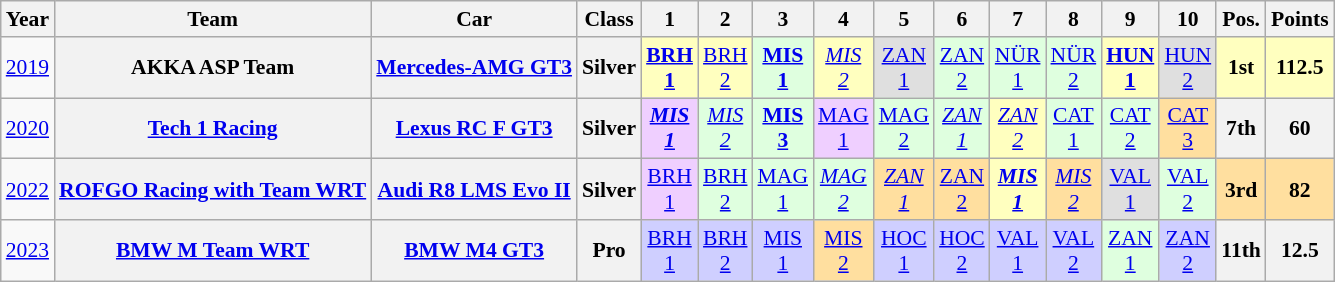<table class="wikitable" border="1" style="text-align:center; font-size:90%;">
<tr>
<th>Year</th>
<th>Team</th>
<th>Car</th>
<th>Class</th>
<th>1</th>
<th>2</th>
<th>3</th>
<th>4</th>
<th>5</th>
<th>6</th>
<th>7</th>
<th>8</th>
<th>9</th>
<th>10</th>
<th>Pos.</th>
<th>Points</th>
</tr>
<tr>
<td><a href='#'>2019</a></td>
<th>AKKA ASP Team</th>
<th><a href='#'>Mercedes-AMG GT3</a></th>
<th>Silver</th>
<td style="background:#FFFFBF;"><strong><a href='#'>BRH<br>1</a></strong><br></td>
<td style="background:#FFFFBF;"><a href='#'>BRH<br>2</a><br></td>
<td style="background:#DFFFDF;"><strong><a href='#'>MIS<br>1</a></strong><br></td>
<td style="background:#FFFFBF;"><em><a href='#'>MIS<br>2</a></em><br></td>
<td style="background:#DFDFDF;"><a href='#'>ZAN<br>1</a><br></td>
<td style="background:#DFFFDF;"><a href='#'>ZAN<br>2</a><br></td>
<td style="background:#DFFFDF;"><a href='#'>NÜR<br>1</a><br></td>
<td style="background:#DFFFDF;"><a href='#'>NÜR<br>2</a><br></td>
<td style="background:#FFFFBF;"><strong><a href='#'>HUN<br>1</a></strong><br></td>
<td style="background:#DFDFDF;"><a href='#'>HUN<br>2</a><br></td>
<th style="background:#FFFFBF;">1st</th>
<th style="background:#FFFFBF;">112.5</th>
</tr>
<tr>
<td><a href='#'>2020</a></td>
<th><a href='#'>Tech 1 Racing</a></th>
<th><a href='#'>Lexus RC F GT3</a></th>
<th>Silver</th>
<td style="background:#EFCFFF;"><strong><em><a href='#'>MIS<br>1</a></em></strong><br></td>
<td style="background:#DFFFDF;"><em><a href='#'>MIS<br>2</a></em><br></td>
<td style="background:#DFFFDF;"><strong><a href='#'>MIS<br>3</a></strong><br></td>
<td style="background:#EFCFFF;"><a href='#'>MAG<br>1</a><br></td>
<td style="background:#DFFFDF;"><a href='#'>MAG<br>2</a><br></td>
<td style="background:#DFFFDF;"><em><a href='#'>ZAN<br>1</a></em><br></td>
<td style="background:#FFFFBF;"><em><a href='#'>ZAN<br>2</a></em><br></td>
<td style="background:#DFFFDF;"><a href='#'>CAT<br>1</a><br></td>
<td style="background:#DFFFDF;"><a href='#'>CAT<br>2</a><br></td>
<td style="background:#FFDF9F;"><a href='#'>CAT<br>3</a><br></td>
<th>7th</th>
<th>60</th>
</tr>
<tr>
<td><a href='#'>2022</a></td>
<th><a href='#'>ROFGO Racing with Team WRT</a></th>
<th><a href='#'>Audi R8 LMS Evo II</a></th>
<th>Silver</th>
<td style="background:#EFCFFF;"><a href='#'>BRH<br>1</a><br></td>
<td style="background:#DFFFDF;"><a href='#'>BRH<br>2</a><br></td>
<td style="background:#DFFFDF;"><a href='#'>MAG<br>1</a><br></td>
<td style="background:#DFFFDF;"><em><a href='#'>MAG<br>2</a></em><br></td>
<td style="background:#FFDF9F;"><em><a href='#'>ZAN<br>1</a></em><br></td>
<td style="background:#FFDF9F;"><a href='#'>ZAN<br>2</a><br></td>
<td style="background:#FFFFBF;"><strong><em><a href='#'>MIS<br>1</a></em></strong><br></td>
<td style="background:#FFDF9F;"><em><a href='#'>MIS<br>2</a></em><br></td>
<td style="background:#DFDFDF;"><a href='#'>VAL<br>1</a><br></td>
<td style="background:#DFFFDF;"><a href='#'>VAL <br>2</a><br></td>
<th style="background:#FFDF9F;">3rd</th>
<th style="background:#FFDF9F;">82</th>
</tr>
<tr>
<td><a href='#'>2023</a></td>
<th><a href='#'>BMW M Team WRT</a></th>
<th><a href='#'>BMW M4 GT3</a></th>
<th>Pro</th>
<td style="background:#CFCFFF;"><a href='#'>BRH<br>1</a><br></td>
<td style="background:#CFCFFF;"><a href='#'>BRH<br>2</a><br></td>
<td style="background:#CFCFFF;"><a href='#'>MIS<br>1</a><br></td>
<td style="background:#FFDF9F;"><a href='#'>MIS<br>2</a><br></td>
<td style="background:#CFCFFF;"><a href='#'>HOC<br>1</a><br></td>
<td style="background:#CFCFFF;"><a href='#'>HOC<br>2</a><br></td>
<td style="background:#CFCFFF;"><a href='#'>VAL<br>1</a><br></td>
<td style="background:#CFCFFF;"><a href='#'>VAL<br>2</a><br></td>
<td style="background:#DFFFDF;"><a href='#'>ZAN<br>1</a><br></td>
<td style="background:#CFCFFF;"><a href='#'>ZAN<br>2</a><br></td>
<th>11th</th>
<th>12.5</th>
</tr>
</table>
